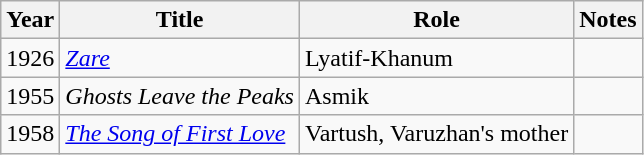<table class="wikitable sortable">
<tr>
<th>Year</th>
<th>Title</th>
<th>Role</th>
<th>Notes</th>
</tr>
<tr>
<td>1926</td>
<td><em><a href='#'>Zare</a></em></td>
<td>Lyatif-Khanum</td>
<td></td>
</tr>
<tr>
<td>1955</td>
<td><em>Ghosts Leave the Peaks</em></td>
<td>Asmik</td>
<td></td>
</tr>
<tr>
<td>1958</td>
<td><em><a href='#'>The Song of First Love</a></em></td>
<td>Vartush, Varuzhan's mother</td>
<td></td>
</tr>
</table>
